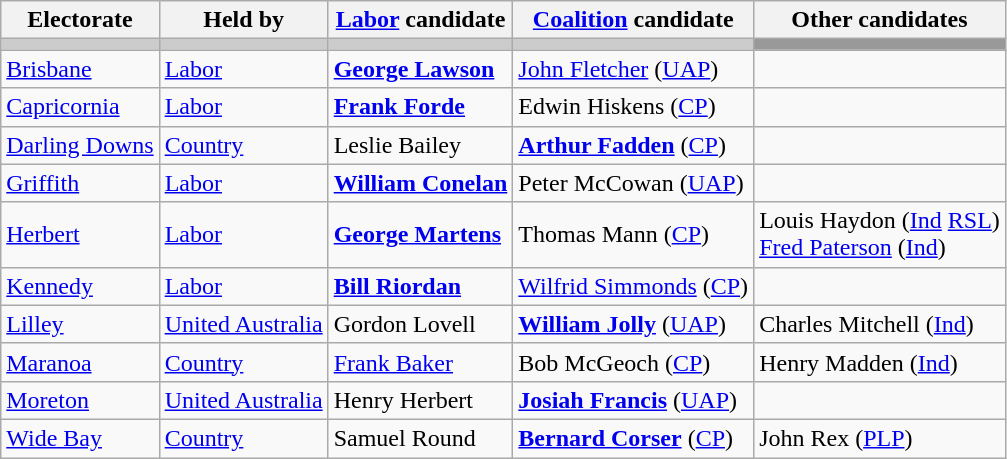<table class="wikitable">
<tr>
<th>Electorate</th>
<th>Held by</th>
<th><a href='#'>Labor</a> candidate</th>
<th><a href='#'>Coalition</a> candidate</th>
<th>Other candidates</th>
</tr>
<tr bgcolor="#cccccc">
<td></td>
<td></td>
<td></td>
<td></td>
<td bgcolor="#999999"></td>
</tr>
<tr>
<td><a href='#'>Brisbane</a></td>
<td><a href='#'>Labor</a></td>
<td><strong><a href='#'>George Lawson</a></strong></td>
<td><a href='#'>John Fletcher</a> (<a href='#'>UAP</a>)</td>
<td></td>
</tr>
<tr>
<td><a href='#'>Capricornia</a></td>
<td><a href='#'>Labor</a></td>
<td><strong><a href='#'>Frank Forde</a></strong></td>
<td>Edwin Hiskens (<a href='#'>CP</a>)</td>
<td></td>
</tr>
<tr>
<td><a href='#'>Darling Downs</a></td>
<td><a href='#'>Country</a></td>
<td>Leslie Bailey</td>
<td><strong><a href='#'>Arthur Fadden</a></strong> (<a href='#'>CP</a>)</td>
<td></td>
</tr>
<tr>
<td><a href='#'>Griffith</a></td>
<td><a href='#'>Labor</a></td>
<td><strong><a href='#'>William Conelan</a></strong></td>
<td>Peter McCowan (<a href='#'>UAP</a>)</td>
<td></td>
</tr>
<tr>
<td><a href='#'>Herbert</a></td>
<td><a href='#'>Labor</a></td>
<td><strong><a href='#'>George Martens</a></strong></td>
<td>Thomas Mann (<a href='#'>CP</a>)</td>
<td>Louis Haydon (<a href='#'>Ind</a> <a href='#'>RSL</a>)<br><a href='#'>Fred Paterson</a> (<a href='#'>Ind</a>)</td>
</tr>
<tr>
<td><a href='#'>Kennedy</a></td>
<td><a href='#'>Labor</a></td>
<td><strong><a href='#'>Bill Riordan</a></strong></td>
<td><a href='#'>Wilfrid Simmonds</a> (<a href='#'>CP</a>)</td>
<td></td>
</tr>
<tr>
<td><a href='#'>Lilley</a></td>
<td><a href='#'>United Australia</a></td>
<td>Gordon Lovell</td>
<td><strong><a href='#'>William Jolly</a></strong> (<a href='#'>UAP</a>)</td>
<td>Charles Mitchell (<a href='#'>Ind</a>)</td>
</tr>
<tr>
<td><a href='#'>Maranoa</a></td>
<td><a href='#'>Country</a></td>
<td><a href='#'>Frank Baker</a></td>
<td>Bob McGeoch (<a href='#'>CP</a>)</td>
<td>Henry Madden (<a href='#'>Ind</a>)</td>
</tr>
<tr>
<td><a href='#'>Moreton</a></td>
<td><a href='#'>United Australia</a></td>
<td>Henry Herbert</td>
<td><strong><a href='#'>Josiah Francis</a></strong> (<a href='#'>UAP</a>)</td>
<td></td>
</tr>
<tr>
<td><a href='#'>Wide Bay</a></td>
<td><a href='#'>Country</a></td>
<td>Samuel Round</td>
<td><strong><a href='#'>Bernard Corser</a></strong> (<a href='#'>CP</a>)</td>
<td>John Rex (<a href='#'>PLP</a>)</td>
</tr>
</table>
